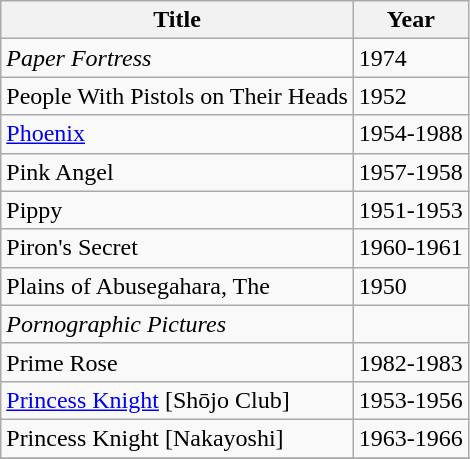<table class="wikitable">
<tr>
<th>Title</th>
<th>Year</th>
</tr>
<tr>
<td><em>Paper Fortress</em></td>
<td>1974</td>
</tr>
<tr>
<td>People With Pistols on Their Heads</td>
<td>1952</td>
</tr>
<tr>
<td><a href='#'>Phoenix</a></td>
<td>1954-1988</td>
</tr>
<tr>
<td>Pink Angel</td>
<td>1957-1958</td>
</tr>
<tr>
<td>Pippy</td>
<td>1951-1953</td>
</tr>
<tr>
<td>Piron's Secret</td>
<td>1960-1961</td>
</tr>
<tr>
<td>Plains of Abusegahara, The</td>
<td>1950</td>
</tr>
<tr>
<td><em>Pornographic Pictures</em></td>
<td></td>
</tr>
<tr>
<td>Prime Rose</td>
<td>1982-1983</td>
</tr>
<tr>
<td><a href='#'>Princess Knight</a> [Shōjo Club]</td>
<td>1953-1956</td>
</tr>
<tr>
<td>Princess Knight [Nakayoshi]</td>
<td>1963-1966</td>
</tr>
<tr>
</tr>
</table>
